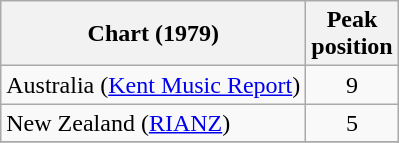<table class="wikitable plainrowheaders">
<tr>
<th scope="col">Chart (1979)</th>
<th scope="col">Peak<br>position</th>
</tr>
<tr>
<td>Australia (<a href='#'>Kent Music Report</a>)</td>
<td style="text-align:center;">9</td>
</tr>
<tr>
<td>New Zealand (<a href='#'>RIANZ</a>)</td>
<td style="text-align:center;">5</td>
</tr>
<tr>
</tr>
</table>
